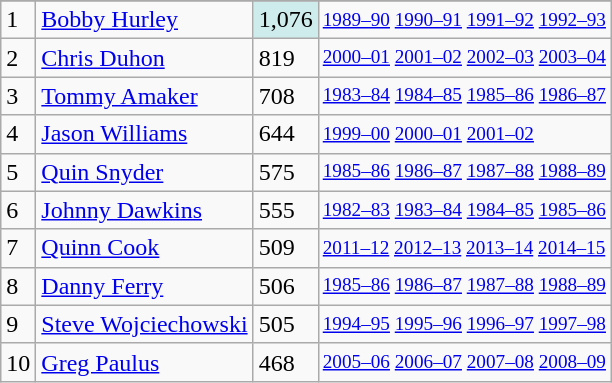<table class="wikitable">
<tr>
</tr>
<tr>
<td>1</td>
<td><a href='#'>Bobby Hurley</a></td>
<td style="background-color:#CFECEC">1,076</td>
<td style="font-size:80%;"><a href='#'>1989–90</a> <a href='#'>1990–91</a> <a href='#'>1991–92</a> <a href='#'>1992–93</a></td>
</tr>
<tr>
<td>2</td>
<td><a href='#'>Chris Duhon</a></td>
<td>819</td>
<td style="font-size:80%;"><a href='#'>2000–01</a> <a href='#'>2001–02</a> <a href='#'>2002–03</a> <a href='#'>2003–04</a></td>
</tr>
<tr>
<td>3</td>
<td><a href='#'>Tommy Amaker</a></td>
<td>708</td>
<td style="font-size:80%;"><a href='#'>1983–84</a> <a href='#'>1984–85</a> <a href='#'>1985–86</a> <a href='#'>1986–87</a></td>
</tr>
<tr>
<td>4</td>
<td><a href='#'>Jason Williams</a></td>
<td>644</td>
<td style="font-size:80%;"><a href='#'>1999–00</a> <a href='#'>2000–01</a> <a href='#'>2001–02</a></td>
</tr>
<tr>
<td>5</td>
<td><a href='#'>Quin Snyder</a></td>
<td>575</td>
<td style="font-size:80%;"><a href='#'>1985–86</a> <a href='#'>1986–87</a> <a href='#'>1987–88</a> <a href='#'>1988–89</a></td>
</tr>
<tr>
<td>6</td>
<td><a href='#'>Johnny Dawkins</a></td>
<td>555</td>
<td style="font-size:80%;"><a href='#'>1982–83</a> <a href='#'>1983–84</a> <a href='#'>1984–85</a> <a href='#'>1985–86</a></td>
</tr>
<tr>
<td>7</td>
<td><a href='#'>Quinn Cook</a></td>
<td>509</td>
<td style="font-size:80%;"><a href='#'>2011–12</a> <a href='#'>2012–13</a> <a href='#'>2013–14</a> <a href='#'>2014–15</a></td>
</tr>
<tr>
<td>8</td>
<td><a href='#'>Danny Ferry</a></td>
<td>506</td>
<td style="font-size:80%;"><a href='#'>1985–86</a> <a href='#'>1986–87</a> <a href='#'>1987–88</a> <a href='#'>1988–89</a></td>
</tr>
<tr>
<td>9</td>
<td><a href='#'>Steve Wojciechowski</a></td>
<td>505</td>
<td style="font-size:80%;"><a href='#'>1994–95</a> <a href='#'>1995–96</a> <a href='#'>1996–97</a> <a href='#'>1997–98</a></td>
</tr>
<tr>
<td>10</td>
<td><a href='#'>Greg Paulus</a></td>
<td>468</td>
<td style="font-size:80%;"><a href='#'>2005–06</a> <a href='#'>2006–07</a> <a href='#'>2007–08</a> <a href='#'>2008–09</a></td>
</tr>
</table>
